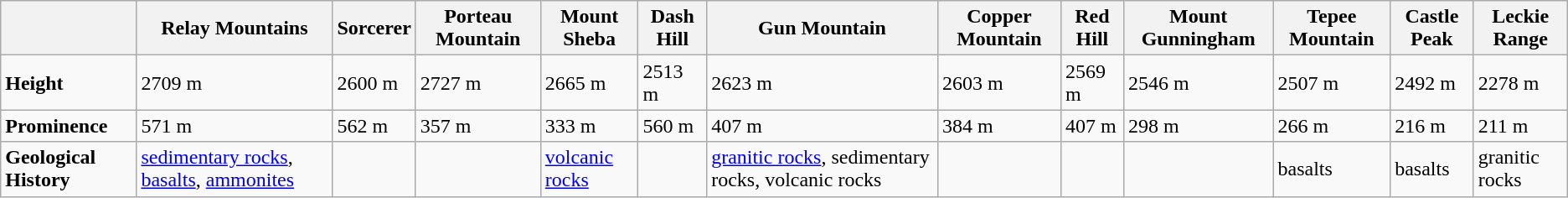<table class="wikitable sortable">
<tr>
<th></th>
<th>Relay Mountains</th>
<th>Sorcerer</th>
<th>Porteau Mountain</th>
<th>Mount Sheba</th>
<th>Dash Hill</th>
<th>Gun Mountain</th>
<th>Copper Mountain</th>
<th>Red Hill</th>
<th>Mount Gunningham</th>
<th>Tepee Mountain</th>
<th>Castle Peak</th>
<th>Leckie Range</th>
</tr>
<tr>
<td><strong>Height</strong></td>
<td>2709 m</td>
<td>2600 m</td>
<td>2727 m</td>
<td>2665 m</td>
<td>2513 m</td>
<td>2623 m</td>
<td>2603 m</td>
<td>2569 m</td>
<td>2546 m</td>
<td>2507 m</td>
<td>2492 m</td>
<td>2278 m</td>
</tr>
<tr>
<td><strong>Prominence</strong></td>
<td>571 m</td>
<td>562 m</td>
<td>357 m</td>
<td>333 m</td>
<td>560 m</td>
<td>407 m</td>
<td>384 m</td>
<td>407 m</td>
<td>298 m</td>
<td>266 m</td>
<td>216 m</td>
<td>211 m</td>
</tr>
<tr>
<td><strong>Geological History</strong></td>
<td><a href='#'>sedimentary rocks</a>, <a href='#'>basalts</a>, <a href='#'>ammonites</a></td>
<td></td>
<td></td>
<td><a href='#'>volcanic rocks</a></td>
<td></td>
<td><a href='#'>granitic rocks</a>, sedimentary rocks, volcanic rocks</td>
<td></td>
<td></td>
<td></td>
<td>basalts</td>
<td>basalts</td>
<td>granitic rocks</td>
</tr>
</table>
